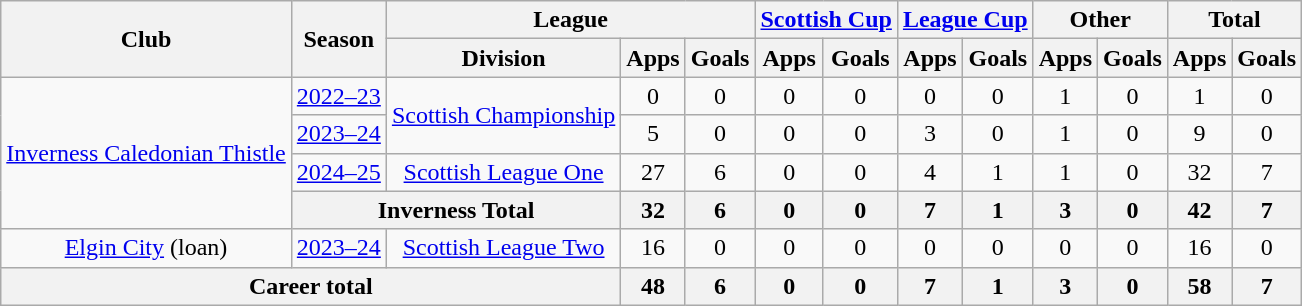<table class="wikitable" style="text-align:center">
<tr>
<th rowspan="2">Club</th>
<th rowspan="2">Season</th>
<th colspan="3">League</th>
<th colspan="2"><a href='#'>Scottish Cup</a></th>
<th colspan="2"><a href='#'>League Cup</a></th>
<th colspan="2">Other</th>
<th colspan="2">Total</th>
</tr>
<tr>
<th>Division</th>
<th>Apps</th>
<th>Goals</th>
<th>Apps</th>
<th>Goals</th>
<th>Apps</th>
<th>Goals</th>
<th>Apps</th>
<th>Goals</th>
<th>Apps</th>
<th>Goals</th>
</tr>
<tr>
<td rowspan="4"><a href='#'>Inverness Caledonian Thistle</a></td>
<td><a href='#'>2022–23</a></td>
<td rowspan="2"><a href='#'>Scottish Championship</a></td>
<td>0</td>
<td>0</td>
<td>0</td>
<td>0</td>
<td>0</td>
<td>0</td>
<td>1</td>
<td>0</td>
<td>1</td>
<td>0</td>
</tr>
<tr>
<td><a href='#'>2023–24</a></td>
<td>5</td>
<td>0</td>
<td>0</td>
<td>0</td>
<td>3</td>
<td>0</td>
<td>1</td>
<td>0</td>
<td>9</td>
<td>0</td>
</tr>
<tr>
<td><a href='#'>2024–25</a></td>
<td><a href='#'>Scottish League One</a></td>
<td>27</td>
<td>6</td>
<td>0</td>
<td>0</td>
<td>4</td>
<td>1</td>
<td>1</td>
<td>0</td>
<td>32</td>
<td>7</td>
</tr>
<tr>
<th colspan="2">Inverness Total</th>
<th>32</th>
<th>6</th>
<th>0</th>
<th>0</th>
<th>7</th>
<th>1</th>
<th>3</th>
<th 0!>0</th>
<th>42</th>
<th>7</th>
</tr>
<tr>
<td rowspan="1"><a href='#'>Elgin City</a> (loan)</td>
<td><a href='#'>2023–24</a></td>
<td><a href='#'>Scottish League Two</a></td>
<td>16</td>
<td>0</td>
<td>0</td>
<td>0</td>
<td>0</td>
<td>0</td>
<td>0</td>
<td>0</td>
<td>16</td>
<td>0</td>
</tr>
<tr>
<th colspan="3">Career total</th>
<th>48</th>
<th>6</th>
<th>0</th>
<th>0</th>
<th>7</th>
<th>1</th>
<th>3</th>
<th>0</th>
<th>58</th>
<th>7</th>
</tr>
</table>
